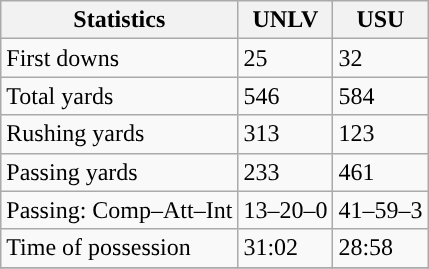<table class="wikitable" style="float: left;">
<tr>
<th>Statistics</th>
<th>UNLV</th>
<th>USU</th>
</tr>
<tr>
<td>First downs</td>
<td>25</td>
<td>32</td>
</tr>
<tr>
<td>Total yards</td>
<td>546</td>
<td>584</td>
</tr>
<tr>
<td>Rushing yards</td>
<td>313</td>
<td>123</td>
</tr>
<tr>
<td>Passing yards</td>
<td>233</td>
<td>461</td>
</tr>
<tr>
<td>Passing: Comp–Att–Int</td>
<td>13–20–0</td>
<td>41–59–3</td>
</tr>
<tr>
<td>Time of possession</td>
<td>31:02</td>
<td>28:58</td>
</tr>
<tr>
</tr>
</table>
